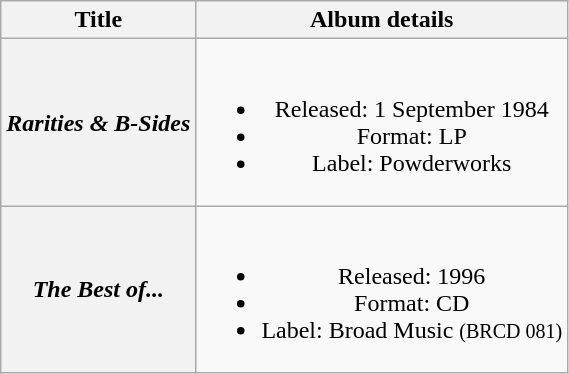<table class="wikitable plainrowheaders" style="text-align:center;" border="1">
<tr>
<th>Title</th>
<th>Album details</th>
</tr>
<tr>
<th scope="row"><em>Rarities & B-Sides</em></th>
<td><br><ul><li>Released: 1 September 1984</li><li>Format: LP</li><li>Label: Powderworks</li></ul></td>
</tr>
<tr>
<th scope="row"><em>The Best of...</em></th>
<td><br><ul><li>Released: 1996</li><li>Format: CD</li><li>Label: Broad Music <small>(BRCD 081)</small></li></ul></td>
</tr>
</table>
